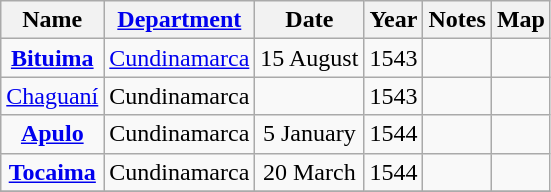<table class="wikitable sortable mw-collapsible mw-collapsed">
<tr>
<th scope="col">Name<br></th>
<th scope="col"><a href='#'>Department</a></th>
<th scope="col">Date</th>
<th scope="col">Year</th>
<th scope="col">Notes</th>
<th scope="col">Map</th>
</tr>
<tr>
<td align=center><strong><a href='#'>Bituima</a></strong></td>
<td align=center><a href='#'>Cundinamarca</a></td>
<td align=center>15 August</td>
<td align=center>1543</td>
<td align=center></td>
<td align=center></td>
</tr>
<tr>
<td align=center><a href='#'>Chaguaní</a></td>
<td align=center>Cundinamarca</td>
<td align=center></td>
<td align=center>1543</td>
<td align=center></td>
<td align=center></td>
</tr>
<tr>
<td align=center><strong><a href='#'>Apulo</a></strong></td>
<td align=center>Cundinamarca</td>
<td align=center>5 January</td>
<td align=center>1544</td>
<td align=center></td>
<td align=center></td>
</tr>
<tr>
<td align=center><strong><a href='#'>Tocaima</a></strong></td>
<td align=center>Cundinamarca</td>
<td align=center>20 March</td>
<td align=center>1544</td>
<td align=center></td>
<td align=center></td>
</tr>
<tr>
</tr>
</table>
